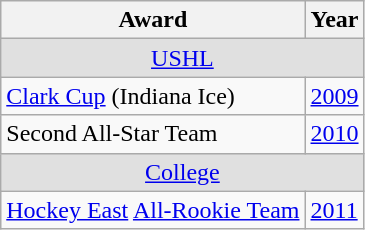<table class="wikitable">
<tr>
<th>Award</th>
<th>Year</th>
</tr>
<tr ALIGN="center" bgcolor="#e0e0e0">
<td colspan="3"><a href='#'>USHL</a></td>
</tr>
<tr>
<td><a href='#'>Clark Cup</a> (Indiana Ice)</td>
<td><a href='#'>2009</a></td>
</tr>
<tr>
<td>Second All-Star Team</td>
<td><a href='#'>2010</a></td>
</tr>
<tr ALIGN="center" bgcolor="#e0e0e0">
<td colspan="3"><a href='#'>College</a></td>
</tr>
<tr>
<td><a href='#'>Hockey East</a> <a href='#'>All-Rookie Team</a></td>
<td><a href='#'>2011</a></td>
</tr>
</table>
